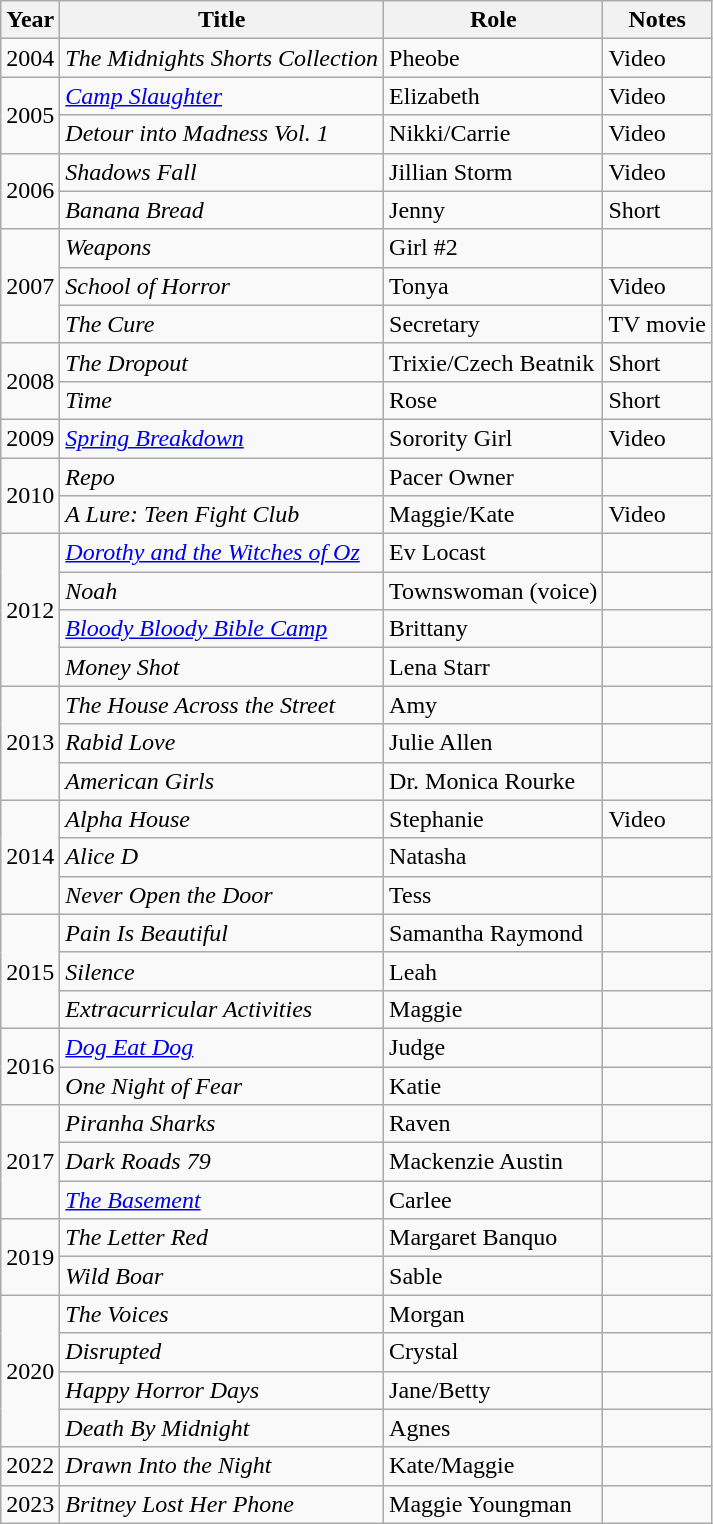<table class="wikitable plainrowheaders sortable" style="margin-right: 0;">
<tr>
<th>Year</th>
<th>Title</th>
<th>Role</th>
<th>Notes</th>
</tr>
<tr>
<td>2004</td>
<td><em>The Midnights Shorts Collection</em></td>
<td>Pheobe</td>
<td>Video</td>
</tr>
<tr>
<td rowspan="2">2005</td>
<td><em><a href='#'>Camp Slaughter</a></em></td>
<td>Elizabeth</td>
<td>Video</td>
</tr>
<tr>
<td><em>Detour into Madness Vol. 1</em></td>
<td>Nikki/Carrie</td>
<td>Video</td>
</tr>
<tr>
<td rowspan="2">2006</td>
<td><em>Shadows Fall</em></td>
<td>Jillian Storm</td>
<td>Video</td>
</tr>
<tr>
<td><em>Banana Bread</em></td>
<td>Jenny</td>
<td>Short</td>
</tr>
<tr>
<td rowspan="3">2007</td>
<td><em>Weapons</em></td>
<td>Girl #2</td>
<td></td>
</tr>
<tr>
<td><em>School of Horror</em></td>
<td>Tonya</td>
<td>Video</td>
</tr>
<tr>
<td><em>The Cure</em></td>
<td>Secretary</td>
<td>TV movie</td>
</tr>
<tr>
<td rowspan="2">2008</td>
<td><em>The Dropout</em></td>
<td>Trixie/Czech Beatnik</td>
<td>Short</td>
</tr>
<tr>
<td><em>Time</em></td>
<td>Rose</td>
<td>Short</td>
</tr>
<tr>
<td>2009</td>
<td><em><a href='#'>Spring Breakdown</a></em></td>
<td>Sorority Girl</td>
<td>Video</td>
</tr>
<tr>
<td rowspan="2">2010</td>
<td><em>Repo</em></td>
<td>Pacer Owner</td>
<td></td>
</tr>
<tr>
<td><em>A Lure: Teen Fight Club</em></td>
<td>Maggie/Kate</td>
<td>Video</td>
</tr>
<tr>
<td rowspan="4">2012</td>
<td><em><a href='#'>Dorothy and the Witches of Oz</a></em></td>
<td>Ev Locast</td>
<td></td>
</tr>
<tr>
<td><em>Noah</em></td>
<td>Townswoman (voice)</td>
<td></td>
</tr>
<tr>
<td><em><a href='#'>Bloody Bloody Bible Camp</a></em></td>
<td>Brittany</td>
<td></td>
</tr>
<tr>
<td><em>Money Shot</em></td>
<td>Lena Starr</td>
<td></td>
</tr>
<tr>
<td rowspan="3">2013</td>
<td><em>The House Across the Street</em></td>
<td>Amy</td>
<td></td>
</tr>
<tr>
<td><em>Rabid Love</em></td>
<td>Julie Allen</td>
<td></td>
</tr>
<tr>
<td><em>American Girls</em></td>
<td>Dr. Monica Rourke</td>
<td></td>
</tr>
<tr>
<td rowspan="3">2014</td>
<td><em>Alpha House</em></td>
<td>Stephanie</td>
<td>Video</td>
</tr>
<tr>
<td><em>Alice D</em></td>
<td>Natasha</td>
<td></td>
</tr>
<tr>
<td><em>Never Open the Door</em></td>
<td>Tess</td>
<td></td>
</tr>
<tr>
<td rowspan="3">2015</td>
<td><em>Pain Is Beautiful</em></td>
<td>Samantha Raymond</td>
<td></td>
</tr>
<tr>
<td><em>Silence</em></td>
<td>Leah</td>
<td></td>
</tr>
<tr>
<td><em>Extracurricular Activities</em></td>
<td>Maggie</td>
<td></td>
</tr>
<tr>
<td rowspan="2">2016</td>
<td><em><a href='#'>Dog Eat Dog</a></em></td>
<td>Judge</td>
<td></td>
</tr>
<tr>
<td><em>One Night of Fear</em></td>
<td>Katie</td>
<td></td>
</tr>
<tr>
<td rowspan="3">2017</td>
<td><em>Piranha Sharks</em></td>
<td>Raven</td>
<td></td>
</tr>
<tr>
<td><em>Dark Roads 79</em></td>
<td>Mackenzie Austin</td>
<td></td>
</tr>
<tr>
<td><em><a href='#'>The Basement</a></em></td>
<td>Carlee</td>
<td></td>
</tr>
<tr>
<td rowspan="2">2019</td>
<td><em>The Letter Red</em></td>
<td>Margaret Banquo</td>
<td></td>
</tr>
<tr>
<td><em>Wild Boar</em></td>
<td>Sable</td>
<td></td>
</tr>
<tr>
<td rowspan="4">2020</td>
<td><em>The Voices</em></td>
<td>Morgan</td>
<td></td>
</tr>
<tr>
<td><em>Disrupted</em></td>
<td>Crystal</td>
<td></td>
</tr>
<tr>
<td><em>Happy Horror Days</em></td>
<td>Jane/Betty</td>
<td></td>
</tr>
<tr>
<td><em>Death By Midnight</em></td>
<td>Agnes</td>
<td></td>
</tr>
<tr>
<td>2022</td>
<td><em>Drawn Into the Night</em></td>
<td>Kate/Maggie</td>
<td></td>
</tr>
<tr>
<td>2023</td>
<td><em>Britney Lost Her Phone</em></td>
<td>Maggie Youngman</td>
<td></td>
</tr>
</table>
